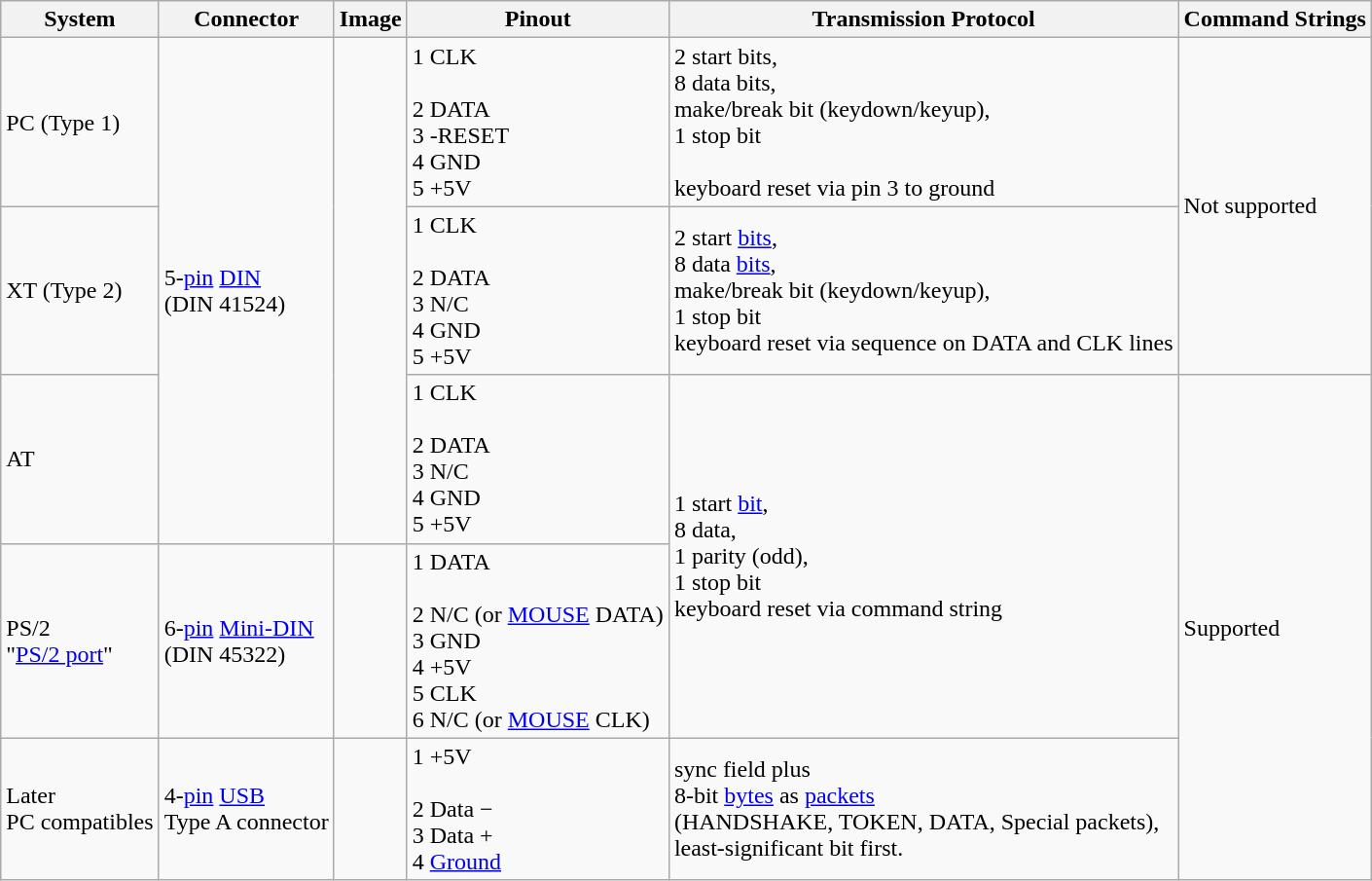<table class="wikitable" border="1">
<tr>
<th scope="col">System</th>
<th>Connector</th>
<th>Image</th>
<th>Pinout</th>
<th>Transmission Protocol</th>
<th>Command Strings</th>
</tr>
<tr>
<td>PC (Type 1) </td>
<td rowspan=3>5-<a href='#'>pin</a> <a href='#'>DIN</a><br>(DIN 41524)</td>
<td rowspan=3></td>
<td>1 CLK<br><br>2 DATA<br>
3 -RESET<br> 
4 GND<br>
5 +5V</td>
<td>2 start bits,<br>8 data bits,<br>make/break bit (keydown/keyup),<br>1 stop bit<br><br>keyboard reset via pin 3 to ground</td>
<td rowspan=2>Not supported</td>
</tr>
<tr>
<td>XT (Type 2) </td>
<td>1 CLK<br><br>2 DATA<br>
3 N/C<br>
4 GND<br>
5 +5V</td>
<td>2 start <a href='#'>bits</a>,<br>8 data <a href='#'>bits</a>,<br>make/break bit (keydown/keyup),<br>1 stop bit<br>keyboard reset via sequence on DATA and CLK lines</td>
</tr>
<tr>
<td>AT</td>
<td>1 CLK<br><br>2 DATA<br>
3 N/C<br>
4 GND<br>
5 +5V</td>
<td rowspan=2>1 start <a href='#'>bit</a>,<br>8 data,<br>1 parity (odd),<br>1 stop bit<br>keyboard reset via command string</td>
<td rowspan=3>Supported</td>
</tr>
<tr>
<td>PS/2<br>"<a href='#'>PS/2 port</a>"</td>
<td>6-<a href='#'>pin</a> <a href='#'>Mini-DIN</a><br>(DIN 45322)</td>
<td></td>
<td>1 DATA<br><br>2 N/C (or <a href='#'>MOUSE</a> DATA)<br>
3 GND<br>
4 +5V<br>
5 CLK<br>
6 N/C (or <a href='#'>MOUSE</a> CLK)</td>
</tr>
<tr>
<td>Later<br>PC compatibles</td>
<td>4-<a href='#'>pin</a> <a href='#'>USB</a><br>Type A connector</td>
<td></td>
<td>1 +5V<br><br>2 Data −<br>
3 Data +<br>
4 <a href='#'>Ground</a></td>
<td>sync field plus<br>8-bit <a href='#'>bytes</a> as <a href='#'>packets</a><br>(HANDSHAKE, TOKEN, DATA, Special packets),<br>least-significant bit first.</td>
</tr>
</table>
